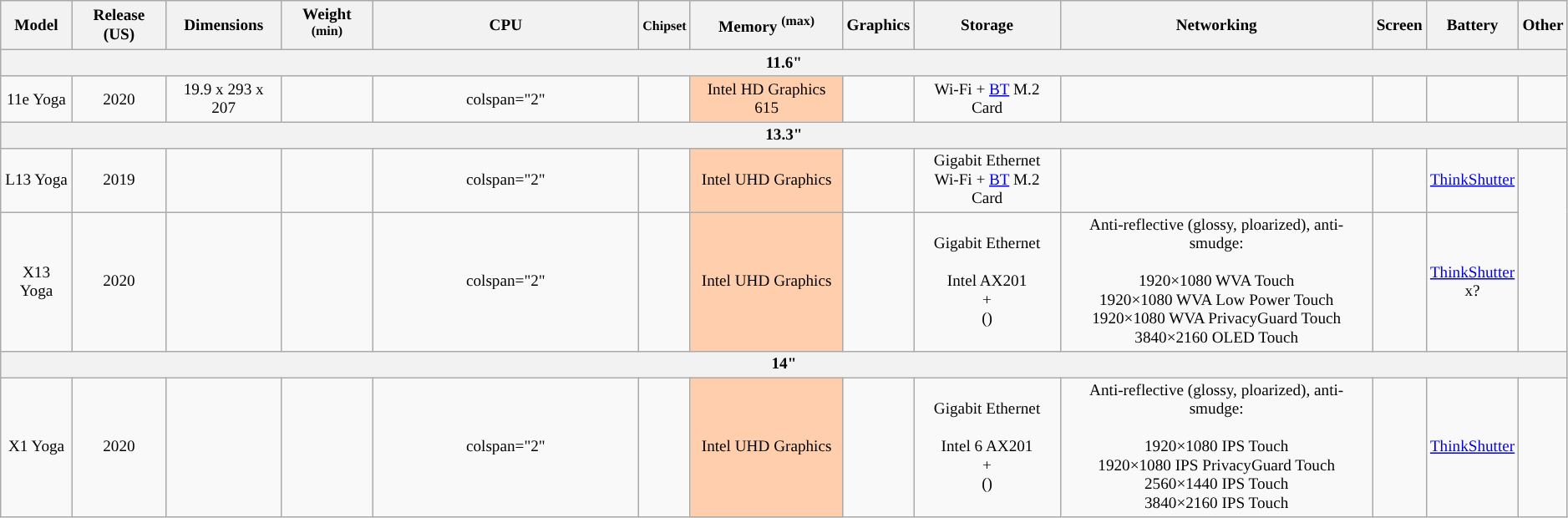<table class="wikitable" style="font-size: 80%; text-align: center; min-width: 80%;">
<tr>
<th>Model</th>
<th>Release (US)</th>
<th>Dimensions</th>
<th>Weight <sup>(min)</sup></th>
<th style="width:17%">CPU</th>
<th><small>Chipset</small></th>
<th>Memory <sup>(max)</sup></th>
<th>Graphics</th>
<th>Storage</th>
<th>Networking</th>
<th>Screen</th>
<th>Battery</th>
<th>Other</th>
</tr>
<tr>
<th colspan=13>11.6"</th>
</tr>
<tr>
<td>11e Yoga </td>
<td>2020</td>
<td>19.9 x 293 x 207</td>
<td></td>
<td>colspan="2" </td>
<td></td>
<td style="background:#ffcead;">Intel HD Graphics 615</td>
<td></td>
<td>Wi-Fi + <a href='#'>BT</a> M.2 Card</td>
<td></td>
<td></td>
<td><br></td>
</tr>
<tr>
<th colspan=13>13.3"</th>
</tr>
<tr>
<td>L13 Yoga</td>
<td>2019</td>
<td></td>
<td></td>
<td>colspan="2" </td>
<td></td>
<td style="background:#ffcead;">Intel UHD Graphics</td>
<td></td>
<td> Gigabit Ethernet<br>Wi-Fi + <a href='#'>BT</a> M.2 Card</td>
<td></td>
<td></td>
<td><a href='#'>ThinkShutter</a><br></td>
</tr>
<tr>
<td>X13 Yoga</td>
<td>2020</td>
<td></td>
<td></td>
<td>colspan="2" </td>
<td></td>
<td style="background:#ffcead;">Intel UHD Graphics</td>
<td></td>
<td> Gigabit Ethernet<br><br>Intel  AX201 <br>+  <br>()<br><small></small></td>
<td style="background:">Anti-reflective (glossy, ploarized), anti-smudge: <br><br>1920×1080 WVA Touch<br>
1920×1080 WVA Low Power Touch<br>
1920×1080 WVA PrivacyGuard Touch<br>
3840×2160 OLED Touch</td>
<td></td>
<td><a href='#'>ThinkShutter</a><br> x?</td>
</tr>
<tr>
<th colspan=13>14"</th>
</tr>
<tr>
<td>X1 Yoga </td>
<td>2020</td>
<td></td>
<td></td>
<td>colspan="2" </td>
<td></td>
<td style="background:#ffcead;">Intel UHD Graphics</td>
<td></td>
<td> Gigabit Ethernet<br><br>Intel  6 AX201 <br>+  <br>()<br><small></small></td>
<td style="background:">Anti-reflective (glossy, ploarized), anti-smudge: <br><br>1920×1080 IPS Touch<br>
1920×1080 IPS PrivacyGuard Touch<br>
2560×1440 IPS Touch<br>
3840×2160 IPS Touch</td>
<td></td>
<td><a href='#'>ThinkShutter</a><br></td>
</tr>
</table>
